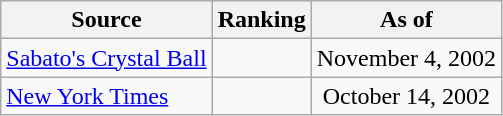<table class="wikitable" style="text-align:center">
<tr>
<th>Source</th>
<th>Ranking</th>
<th>As of</th>
</tr>
<tr>
<td align=left><a href='#'>Sabato's Crystal Ball</a></td>
<td></td>
<td>November 4, 2002</td>
</tr>
<tr>
<td align=left><a href='#'>New York Times</a></td>
<td></td>
<td>October 14, 2002</td>
</tr>
</table>
